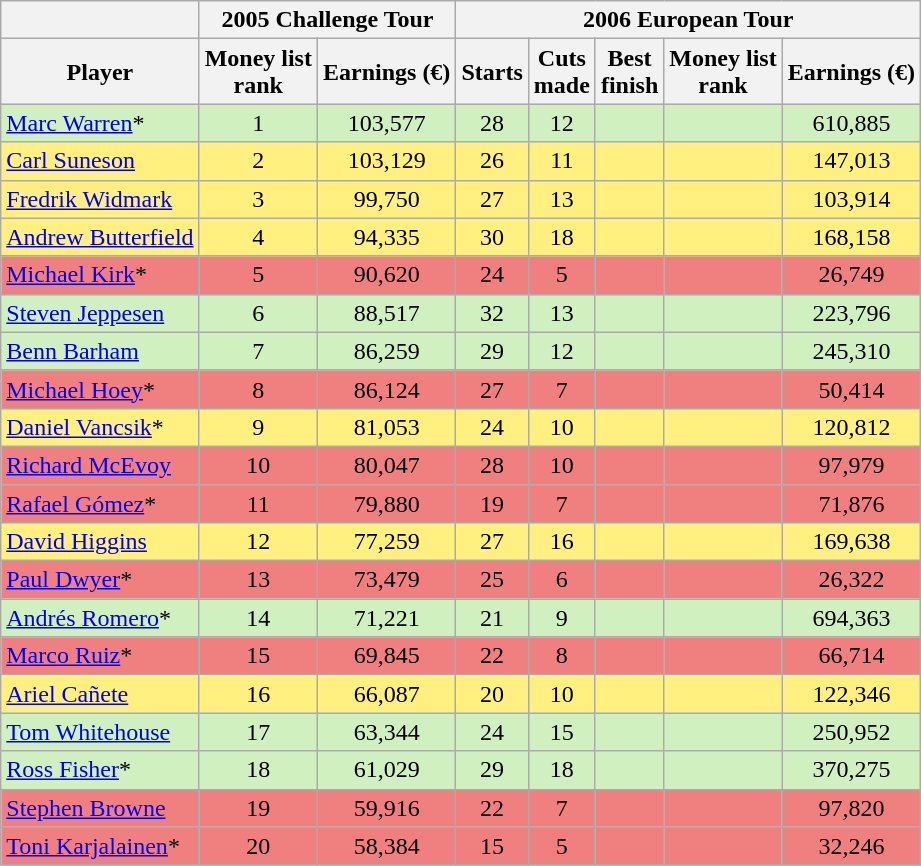<table class="wikitable sortable" style="text-align:center">
<tr>
<th></th>
<th colspan=2>2005 Challenge Tour</th>
<th colspan=6>2006 European Tour</th>
</tr>
<tr>
<th>Player</th>
<th>Money list<br>rank</th>
<th>Earnings (€)</th>
<th>Starts</th>
<th>Cuts<br>made</th>
<th>Best<br>finish</th>
<th>Money list<br>rank</th>
<th>Earnings (€)</th>
</tr>
<tr style="background:#D0F0C0;">
<td align=left> <a href='#'>Marc Warren</a>*</td>
<td>1</td>
<td>103,577</td>
<td>28</td>
<td>12</td>
<td><strong></strong></td>
<td></td>
<td>610,885</td>
</tr>
<tr style="background:#FFF080;">
<td align=left> <a href='#'>Carl Suneson</a></td>
<td>2</td>
<td>103,129</td>
<td>26</td>
<td>11</td>
<td></td>
<td></td>
<td>147,013</td>
</tr>
<tr style="background:#FFF080;">
<td align=left> <a href='#'>Fredrik Widmark</a></td>
<td>3</td>
<td>99,750</td>
<td>27</td>
<td>13</td>
<td></td>
<td></td>
<td>103,914</td>
</tr>
<tr style="background:#FFF080;">
<td align=left> <a href='#'>Andrew Butterfield</a></td>
<td>4</td>
<td>94,335</td>
<td>30</td>
<td>18</td>
<td></td>
<td></td>
<td>168,158</td>
</tr>
<tr style="background:#F08080;">
<td align=left> <a href='#'>Michael Kirk</a>*</td>
<td>5</td>
<td>90,620</td>
<td>24</td>
<td>5</td>
<td></td>
<td></td>
<td>26,749</td>
</tr>
<tr style="background:#D0F0C0;">
<td align=left> <a href='#'>Steven Jeppesen</a></td>
<td>6</td>
<td>88,517</td>
<td>32</td>
<td>13</td>
<td></td>
<td></td>
<td>223,796</td>
</tr>
<tr style="background:#D0F0C0;">
<td align=left> <a href='#'>Benn Barham</a></td>
<td>7</td>
<td>86,259</td>
<td>29</td>
<td>12</td>
<td></td>
<td></td>
<td>245,310</td>
</tr>
<tr style="background:#F08080;">
<td align=left> <a href='#'>Michael Hoey</a>*</td>
<td>8</td>
<td>86,124</td>
<td>27</td>
<td>7</td>
<td></td>
<td></td>
<td>50,414</td>
</tr>
<tr style="background:#FFF080;">
<td align=left> <a href='#'>Daniel Vancsik</a>*</td>
<td>9</td>
<td>81,053</td>
<td>24</td>
<td>10</td>
<td></td>
<td></td>
<td>120,812</td>
</tr>
<tr style="background:#F08080;">
<td align=left> <a href='#'>Richard McEvoy</a></td>
<td>10</td>
<td>80,047</td>
<td>28</td>
<td>10</td>
<td></td>
<td></td>
<td>97,979</td>
</tr>
<tr style="background:#F08080;">
<td align=left> <a href='#'>Rafael Gómez</a>*</td>
<td>11</td>
<td>79,880</td>
<td>19</td>
<td>7</td>
<td></td>
<td></td>
<td>71,876</td>
</tr>
<tr style="background:#FFF080;">
<td align=left> <a href='#'>David Higgins</a></td>
<td>12</td>
<td>77,259</td>
<td>27</td>
<td>16</td>
<td></td>
<td></td>
<td>169,638</td>
</tr>
<tr style="background:#F08080;">
<td align=left> <a href='#'>Paul Dwyer</a>*</td>
<td>13</td>
<td>73,479</td>
<td>25</td>
<td>6</td>
<td></td>
<td></td>
<td>26,322</td>
</tr>
<tr style="background:#D0F0C0;">
<td align=left> <a href='#'>Andrés Romero</a>*</td>
<td>14</td>
<td>71,221</td>
<td>21</td>
<td>9</td>
<td></td>
<td></td>
<td>694,363</td>
</tr>
<tr style="background:#F08080;">
<td align=left> <a href='#'>Marco Ruiz</a>*</td>
<td>15</td>
<td>69,845</td>
<td>22</td>
<td>8</td>
<td></td>
<td></td>
<td>66,714</td>
</tr>
<tr style="background:#FFF080;">
<td align=left> <a href='#'>Ariel Cañete</a></td>
<td>16</td>
<td>66,087</td>
<td>20</td>
<td>10</td>
<td></td>
<td></td>
<td>122,346</td>
</tr>
<tr style="background:#D0F0C0;">
<td align=left> <a href='#'>Tom Whitehouse</a></td>
<td>17</td>
<td>63,344</td>
<td>24</td>
<td>15</td>
<td></td>
<td></td>
<td>250,952</td>
</tr>
<tr style="background:#D0F0C0;">
<td align=left> <a href='#'>Ross Fisher</a>*</td>
<td>18</td>
<td>61,029</td>
<td>29</td>
<td>18</td>
<td></td>
<td></td>
<td>370,275</td>
</tr>
<tr style="background:#F08080;">
<td align=left> <a href='#'>Stephen Browne</a></td>
<td>19</td>
<td>59,916</td>
<td>22</td>
<td>7</td>
<td></td>
<td></td>
<td>97,820</td>
</tr>
<tr style="background:#F08080;">
<td align=left> <a href='#'>Toni Karjalainen</a>*</td>
<td>20</td>
<td>58,384</td>
<td>15</td>
<td>5</td>
<td></td>
<td></td>
<td>32,246</td>
</tr>
</table>
